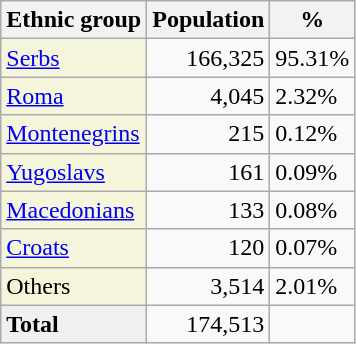<table class="wikitable">
<tr>
<th>Ethnic group</th>
<th>Population</th>
<th>%</th>
</tr>
<tr>
<td style="background:#F5F5DC;"><a href='#'>Serbs</a></td>
<td align="right">166,325</td>
<td>95.31%</td>
</tr>
<tr>
<td style="background:#F5F5DC;"><a href='#'>Roma</a></td>
<td align="right">4,045</td>
<td>2.32%</td>
</tr>
<tr>
<td style="background:#F5F5DC;"><a href='#'>Montenegrins</a></td>
<td align="right">215</td>
<td>0.12%</td>
</tr>
<tr>
<td style="background:#F5F5DC;"><a href='#'>Yugoslavs</a></td>
<td align="right">161</td>
<td>0.09%</td>
</tr>
<tr>
<td style="background:#F5F5DC;"><a href='#'>Macedonians</a></td>
<td align="right">133</td>
<td>0.08%</td>
</tr>
<tr>
<td style="background:#F5F5DC;"><a href='#'>Croats</a></td>
<td align="right">120</td>
<td>0.07%</td>
</tr>
<tr>
<td style="background:#F5F5DC;">Others</td>
<td align="right">3,514</td>
<td>2.01%</td>
</tr>
<tr class="sortbottom">
<td style="background:#F0F0F0;"><strong>Total</strong></td>
<td align="right">174,513</td>
<td></td>
</tr>
</table>
